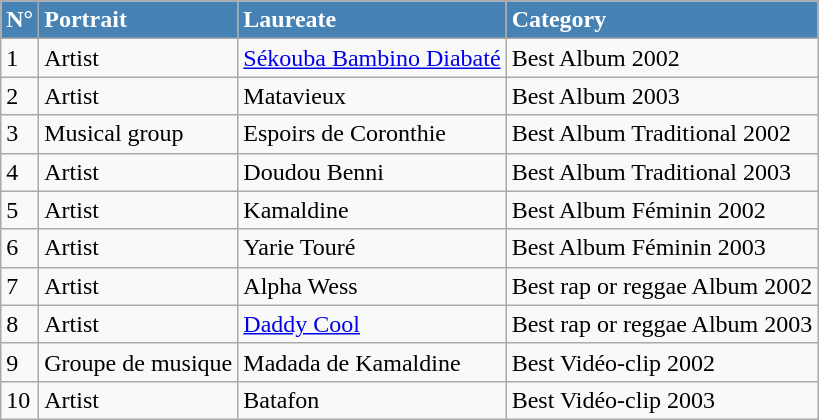<table class="wikitable">
<tr>
<td style="background:#4682B4;color:white"><strong>N°</strong></td>
<td style="background:#4682B4;color:white"><strong>Portrait</strong></td>
<td style="background:#4682B4;color:white"><strong>Laureate</strong></td>
<td style="background:#4682B4;color:white"><strong>Category</strong></td>
</tr>
<tr>
<td>1</td>
<td>Artist</td>
<td><a href='#'>Sékouba Bambino Diabaté</a></td>
<td>Best Album 2002</td>
</tr>
<tr>
<td>2</td>
<td>Artist</td>
<td>Matavieux</td>
<td>Best Album 2003</td>
</tr>
<tr>
<td>3</td>
<td>Musical group</td>
<td>Espoirs de Coronthie</td>
<td>Best Album Traditional 2002</td>
</tr>
<tr>
<td>4</td>
<td>Artist</td>
<td>Doudou Benni</td>
<td>Best Album Traditional 2003</td>
</tr>
<tr>
<td>5</td>
<td>Artist</td>
<td>Kamaldine</td>
<td>Best Album Féminin 2002</td>
</tr>
<tr>
<td>6</td>
<td>Artist</td>
<td>Yarie Touré</td>
<td>Best Album Féminin 2003</td>
</tr>
<tr>
<td>7</td>
<td>Artist</td>
<td>Alpha Wess</td>
<td>Best rap or reggae Album 2002</td>
</tr>
<tr>
<td>8</td>
<td>Artist</td>
<td><a href='#'>Daddy Cool</a></td>
<td>Best rap or reggae Album 2003</td>
</tr>
<tr>
<td>9</td>
<td>Groupe de musique</td>
<td>Madada de Kamaldine</td>
<td>Best Vidéo-clip 2002</td>
</tr>
<tr>
<td>10</td>
<td>Artist</td>
<td>Batafon</td>
<td>Best Vidéo-clip 2003</td>
</tr>
</table>
